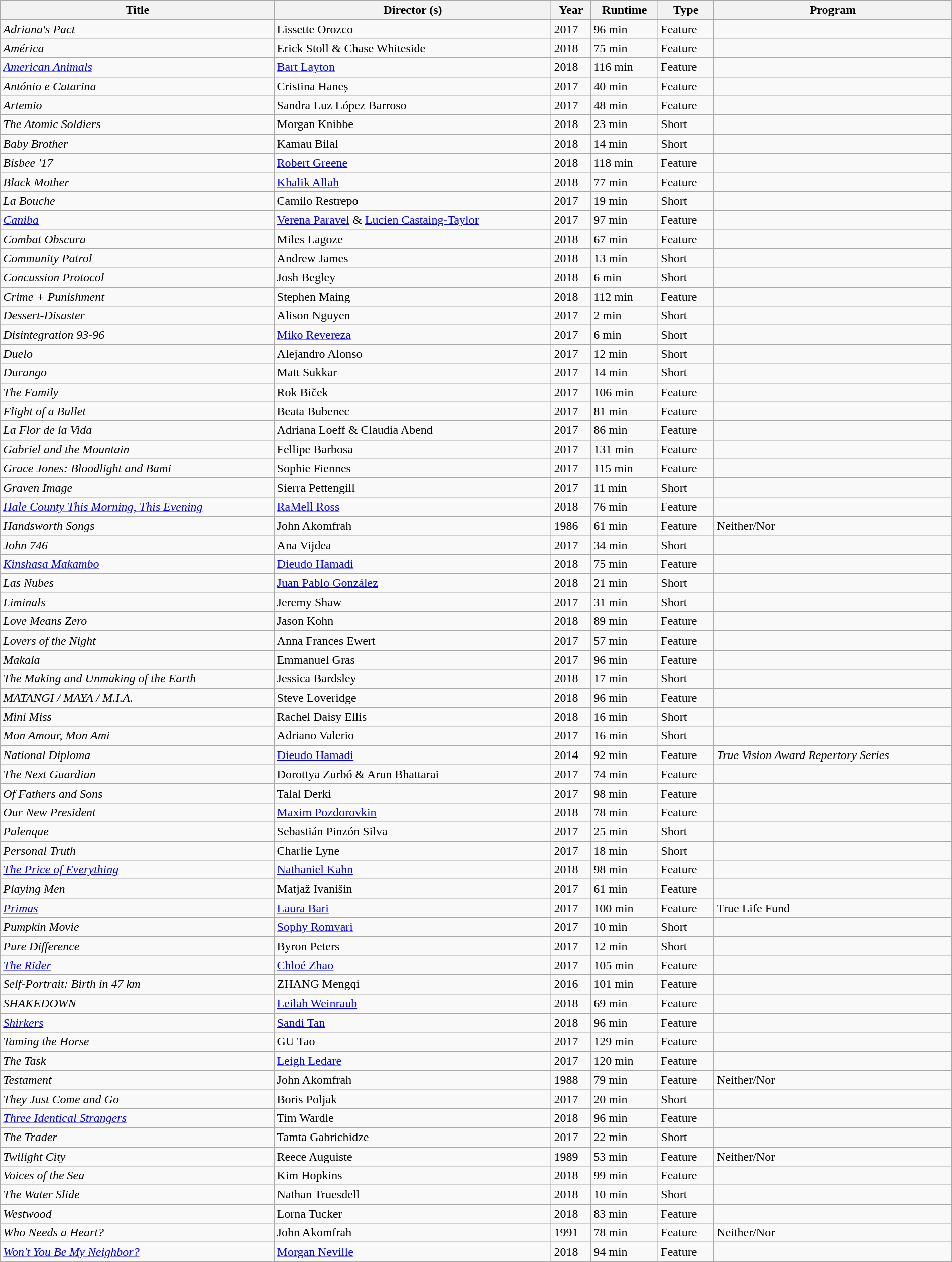<table class="wikitable sortable" width=100%>
<tr>
<th>Title</th>
<th>Director (s)</th>
<th>Year</th>
<th>Runtime</th>
<th>Type</th>
<th>Program</th>
</tr>
<tr>
<td><em>Adriana's Pact</em></td>
<td>Lissette Orozco</td>
<td>2017</td>
<td>96 min</td>
<td>Feature</td>
<td></td>
</tr>
<tr>
<td><em>América</em></td>
<td>Erick Stoll & Chase Whiteside</td>
<td>2018</td>
<td>75 min</td>
<td>Feature</td>
<td></td>
</tr>
<tr>
<td><em><a href='#'>American Animals</a></em></td>
<td><a href='#'>Bart Layton</a></td>
<td>2018</td>
<td>116 min</td>
<td>Feature</td>
<td></td>
</tr>
<tr>
<td><em>António e Catarina</em></td>
<td>Cristina Haneș</td>
<td>2017</td>
<td>40 min</td>
<td>Feature</td>
<td></td>
</tr>
<tr>
<td><em>Artemio</em></td>
<td>Sandra Luz López Barroso</td>
<td>2017</td>
<td>48 min</td>
<td>Feature</td>
<td></td>
</tr>
<tr>
<td><em>The Atomic Soldiers</em></td>
<td>Morgan Knibbe</td>
<td>2018</td>
<td>23 min</td>
<td>Short</td>
<td></td>
</tr>
<tr>
<td><em>Baby Brother</em></td>
<td>Kamau Bilal</td>
<td>2018</td>
<td>14 min</td>
<td>Short</td>
<td></td>
</tr>
<tr>
<td><em>Bisbee '17</em></td>
<td><a href='#'>Robert Greene</a></td>
<td>2018</td>
<td>118 min</td>
<td>Feature</td>
<td></td>
</tr>
<tr>
<td><em>Black Mother</em></td>
<td><a href='#'>Khalik Allah</a></td>
<td>2018</td>
<td>77 min</td>
<td>Feature</td>
<td></td>
</tr>
<tr>
<td><em>La Bouche</em></td>
<td>Camilo Restrepo</td>
<td>2017</td>
<td>19 min</td>
<td>Short</td>
<td></td>
</tr>
<tr>
<td><em><a href='#'>Caniba</a></em></td>
<td><a href='#'>Verena Paravel</a> & <a href='#'>Lucien Castaing-Taylor</a></td>
<td>2017</td>
<td>97 min</td>
<td>Feature</td>
<td></td>
</tr>
<tr>
<td><em>Combat Obscura</em></td>
<td>Miles Lagoze</td>
<td>2018</td>
<td>67 min</td>
<td>Feature</td>
<td></td>
</tr>
<tr>
<td><em>Community Patrol</em></td>
<td>Andrew James</td>
<td>2018</td>
<td>13 min</td>
<td>Short</td>
<td></td>
</tr>
<tr>
<td><em>Concussion Protocol</em></td>
<td>Josh Begley</td>
<td>2018</td>
<td>6 min</td>
<td>Short</td>
<td></td>
</tr>
<tr>
<td><em>Crime + Punishment</em></td>
<td>Stephen Maing</td>
<td>2018</td>
<td>112 min</td>
<td>Feature</td>
<td></td>
</tr>
<tr>
<td><em>Dessert-Disaster</em></td>
<td>Alison Nguyen</td>
<td>2017</td>
<td>2 min</td>
<td>Short</td>
<td></td>
</tr>
<tr>
<td><em>Disintegration 93-96</em></td>
<td><a href='#'>Miko Revereza</a></td>
<td>2017</td>
<td>6 min</td>
<td>Short</td>
<td></td>
</tr>
<tr>
<td><em>Duelo</em></td>
<td>Alejandro Alonso</td>
<td>2017</td>
<td>12 min</td>
<td>Short</td>
<td></td>
</tr>
<tr>
<td><em>Durango</em></td>
<td>Matt Sukkar</td>
<td>2017</td>
<td>14 min</td>
<td>Short</td>
<td></td>
</tr>
<tr>
<td><em>The Family</em></td>
<td>Rok Biček</td>
<td>2017</td>
<td>106 min</td>
<td>Feature</td>
<td></td>
</tr>
<tr>
<td><em>Flight of a Bullet</em></td>
<td>Beata Bubenec</td>
<td>2017</td>
<td>81 min</td>
<td>Feature</td>
<td></td>
</tr>
<tr>
<td><em>La Flor de la Vida</em></td>
<td>Adriana Loeff & Claudia Abend</td>
<td>2017</td>
<td>86 min</td>
<td>Feature</td>
<td></td>
</tr>
<tr>
<td><em>Gabriel and the Mountain</em></td>
<td>Fellipe Barbosa</td>
<td>2017</td>
<td>131 min</td>
<td>Feature</td>
<td></td>
</tr>
<tr>
<td><em>Grace Jones: Bloodlight and Bami</em></td>
<td>Sophie Fiennes</td>
<td>2017</td>
<td>115 min</td>
<td>Feature</td>
<td></td>
</tr>
<tr>
<td><em>Graven Image</em></td>
<td>Sierra Pettengill</td>
<td>2017</td>
<td>11 min</td>
<td>Short</td>
<td></td>
</tr>
<tr>
<td><em><a href='#'>Hale County This Morning, This Evening</a></em></td>
<td><a href='#'>RaMell Ross</a></td>
<td>2018</td>
<td>76 min</td>
<td>Feature</td>
<td></td>
</tr>
<tr>
<td><em>Handsworth Songs</em></td>
<td>John Akomfrah</td>
<td>1986</td>
<td>61 min</td>
<td>Feature</td>
<td>Neither/Nor</td>
</tr>
<tr>
<td><em>John 746</em></td>
<td>Ana Vijdea</td>
<td>2017</td>
<td>34 min</td>
<td>Short</td>
<td></td>
</tr>
<tr>
<td><em><a href='#'>Kinshasa Makambo</a></em></td>
<td><a href='#'>Dieudo Hamadi</a></td>
<td>2018</td>
<td>75 min</td>
<td>Feature</td>
<td></td>
</tr>
<tr>
<td><em>Las Nubes</em></td>
<td><a href='#'>Juan Pablo González</a></td>
<td>2018</td>
<td>21 min</td>
<td>Short</td>
<td></td>
</tr>
<tr>
<td><em>Liminals</em></td>
<td>Jeremy Shaw</td>
<td>2017</td>
<td>31 min</td>
<td>Short</td>
<td></td>
</tr>
<tr>
<td><em>Love Means Zero</em></td>
<td>Jason Kohn</td>
<td>2018</td>
<td>89 min</td>
<td>Feature</td>
<td></td>
</tr>
<tr>
<td><em>Lovers of the Night</em></td>
<td>Anna Frances Ewert</td>
<td>2017</td>
<td>57 min</td>
<td>Feature</td>
<td></td>
</tr>
<tr>
<td><em>Makala</em></td>
<td>Emmanuel Gras</td>
<td>2017</td>
<td>96 min</td>
<td>Feature</td>
<td></td>
</tr>
<tr>
<td><em>The Making and Unmaking of the Earth</em></td>
<td>Jessica Bardsley</td>
<td>2018</td>
<td>17 min</td>
<td>Short</td>
<td></td>
</tr>
<tr>
<td><em>MATANGI / MAYA / M.I.A.</em></td>
<td>Steve Loveridge</td>
<td>2018</td>
<td>96 min</td>
<td>Feature</td>
<td></td>
</tr>
<tr>
<td><em>Mini Miss</em></td>
<td>Rachel Daisy Ellis</td>
<td>2018</td>
<td>16 min</td>
<td>Short</td>
<td></td>
</tr>
<tr>
<td><em>Mon Amour, Mon Ami</em></td>
<td>Adriano Valerio</td>
<td>2017</td>
<td>16 min</td>
<td>Short</td>
<td></td>
</tr>
<tr>
<td><em>National Diploma</em></td>
<td><a href='#'>Dieudo Hamadi</a></td>
<td>2014</td>
<td>92 min</td>
<td>Feature</td>
<td><em>True Vision Award Repertory Series</em></td>
</tr>
<tr>
<td><em>The Next Guardian</em></td>
<td>Dorottya Zurbó & Arun Bhattarai</td>
<td>2017</td>
<td>74 min</td>
<td>Feature</td>
<td></td>
</tr>
<tr>
<td><em>Of Fathers and Sons</em></td>
<td>Talal Derki</td>
<td>2017</td>
<td>98 min</td>
<td>Feature</td>
<td></td>
</tr>
<tr>
<td><em>Our New President</em></td>
<td><a href='#'>Maxim Pozdorovkin</a></td>
<td>2018</td>
<td>78 min</td>
<td>Feature</td>
<td></td>
</tr>
<tr>
<td><em>Palenque</em></td>
<td>Sebastián Pinzón Silva</td>
<td>2017</td>
<td>25 min</td>
<td>Short</td>
<td></td>
</tr>
<tr>
<td><em>Personal Truth</em></td>
<td>Charlie Lyne</td>
<td>2017</td>
<td>18 min</td>
<td>Short</td>
<td></td>
</tr>
<tr>
<td><em><a href='#'>The Price of Everything</a></em></td>
<td><a href='#'>Nathaniel Kahn</a></td>
<td>2018</td>
<td>98 min</td>
<td>Feature</td>
<td></td>
</tr>
<tr>
<td><em>Playing Men</em></td>
<td>Matjaž Ivanišin</td>
<td>2017</td>
<td>61 min</td>
<td>Feature</td>
<td></td>
</tr>
<tr>
<td><em><a href='#'>Primas</a></em></td>
<td><a href='#'>Laura Bari</a></td>
<td>2017</td>
<td>100 min</td>
<td>Feature</td>
<td>True Life Fund</td>
</tr>
<tr>
<td><em>Pumpkin Movie</em></td>
<td><a href='#'>Sophy Romvari</a></td>
<td>2017</td>
<td>10 min</td>
<td>Short</td>
<td></td>
</tr>
<tr>
<td><em>Pure Difference</em></td>
<td>Byron Peters</td>
<td>2017</td>
<td>12 min</td>
<td>Short</td>
<td></td>
</tr>
<tr>
<td><em><a href='#'>The Rider</a></em></td>
<td><a href='#'>Chloé Zhao</a></td>
<td>2017</td>
<td>105 min</td>
<td>Feature</td>
<td></td>
</tr>
<tr>
<td><em>Self-Portrait: Birth in 47 km</em></td>
<td>ZHANG Mengqi</td>
<td>2016</td>
<td>101 min</td>
<td>Feature</td>
<td></td>
</tr>
<tr>
<td><em>SHAKEDOWN</em></td>
<td><a href='#'>Leilah Weinraub</a></td>
<td>2018</td>
<td>69 min</td>
<td>Feature</td>
<td></td>
</tr>
<tr>
<td><em><a href='#'>Shirkers</a></em></td>
<td><a href='#'>Sandi Tan</a></td>
<td>2018</td>
<td>96 min</td>
<td>Feature</td>
<td></td>
</tr>
<tr>
<td><em>Taming the Horse</em></td>
<td>GU Tao</td>
<td>2017</td>
<td>129 min</td>
<td>Feature</td>
<td></td>
</tr>
<tr>
<td><em>The Task</em></td>
<td><a href='#'>Leigh Ledare</a></td>
<td>2017</td>
<td>120 min</td>
<td>Feature</td>
<td></td>
</tr>
<tr>
<td><em>Testament</em></td>
<td>John Akomfrah</td>
<td>1988</td>
<td>79 min</td>
<td>Feature</td>
<td>Neither/Nor</td>
</tr>
<tr>
<td><em>They Just Come and Go</em></td>
<td>Boris Poljak</td>
<td>2017</td>
<td>20 min</td>
<td>Short</td>
<td></td>
</tr>
<tr>
<td><em><a href='#'>Three Identical Strangers</a></em></td>
<td>Tim Wardle</td>
<td>2018</td>
<td>96 min</td>
<td>Feature</td>
<td></td>
</tr>
<tr>
<td><em>The Trader</em></td>
<td>Tamta Gabrichidze</td>
<td>2017</td>
<td>22 min</td>
<td>Short</td>
<td></td>
</tr>
<tr>
<td><em>Twilight City</em></td>
<td>Reece Auguiste</td>
<td>1989</td>
<td>53 min</td>
<td>Feature</td>
<td>Neither/Nor</td>
</tr>
<tr>
<td><em>Voices of the Sea</em></td>
<td>Kim Hopkins</td>
<td>2018</td>
<td>99 min</td>
<td>Feature</td>
<td></td>
</tr>
<tr>
<td><em>The Water Slide</em></td>
<td>Nathan Truesdell</td>
<td>2018</td>
<td>10 min</td>
<td>Short</td>
<td></td>
</tr>
<tr>
<td><em>Westwood</em></td>
<td>Lorna Tucker</td>
<td>2018</td>
<td>83 min</td>
<td>Feature</td>
<td></td>
</tr>
<tr>
<td><em>Who Needs a Heart?</em></td>
<td>John Akomfrah</td>
<td>1991</td>
<td>78 min</td>
<td>Feature</td>
<td>Neither/Nor</td>
</tr>
<tr>
<td><em><a href='#'>Won't You Be My Neighbor?</a></em></td>
<td><a href='#'>Morgan Neville</a></td>
<td>2018</td>
<td>94 min</td>
<td>Feature</td>
<td></td>
</tr>
</table>
